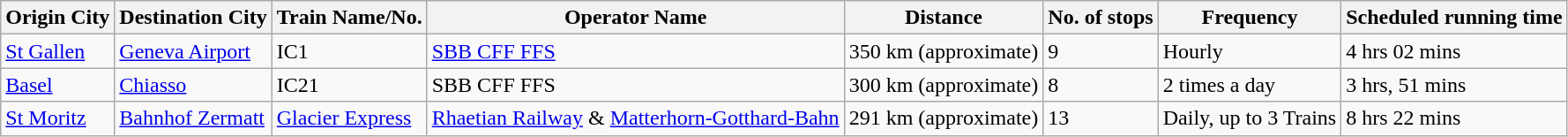<table class="wikitable sortable" width= align=>
<tr>
<th>Origin City</th>
<th>Destination City</th>
<th>Train Name/No.</th>
<th>Operator Name</th>
<th>Distance</th>
<th>No. of stops</th>
<th>Frequency</th>
<th data-sort-type="number">Scheduled running time</th>
</tr>
<tr>
<td><a href='#'>St Gallen</a></td>
<td><a href='#'>Geneva Airport</a></td>
<td>IC1</td>
<td><a href='#'>SBB CFF FFS</a></td>
<td>350 km (approximate)</td>
<td>9</td>
<td>Hourly</td>
<td>4 hrs 02 mins</td>
</tr>
<tr>
<td><a href='#'>Basel</a></td>
<td><a href='#'>Chiasso</a></td>
<td>IC21</td>
<td>SBB CFF FFS</td>
<td>300 km (approximate)</td>
<td>8</td>
<td>2 times a day</td>
<td>3 hrs, 51 mins</td>
</tr>
<tr>
<td><a href='#'>St Moritz</a></td>
<td><a href='#'>Bahnhof Zermatt</a></td>
<td><a href='#'>Glacier Express</a></td>
<td><a href='#'>Rhaetian Railway</a> & <a href='#'>Matterhorn-Gotthard-Bahn</a></td>
<td>291 km (approximate)</td>
<td>13</td>
<td>Daily, up to 3 Trains</td>
<td>8 hrs 22 mins</td>
</tr>
</table>
